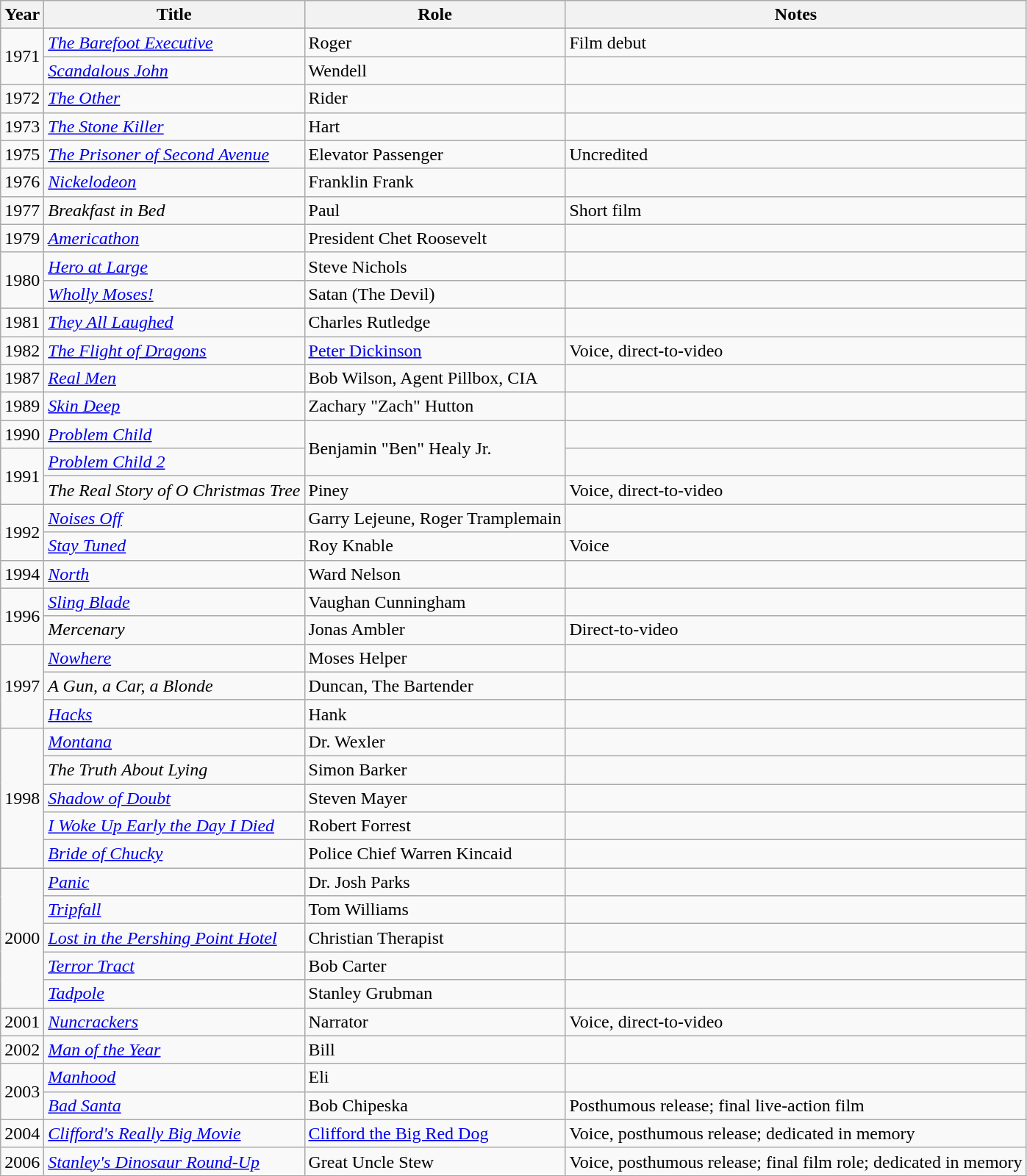<table class="wikitable sortable">
<tr>
<th>Year</th>
<th>Title</th>
<th>Role</th>
<th class="unsortable">Notes</th>
</tr>
<tr>
<td rowspan=2>1971</td>
<td><em><a href='#'>The Barefoot Executive</a></em></td>
<td>Roger</td>
<td>Film debut</td>
</tr>
<tr>
<td><em><a href='#'>Scandalous John</a></em></td>
<td>Wendell</td>
<td></td>
</tr>
<tr>
<td>1972</td>
<td><em><a href='#'>The Other</a></em></td>
<td>Rider</td>
<td></td>
</tr>
<tr>
<td>1973</td>
<td><em><a href='#'>The Stone Killer</a></em></td>
<td>Hart</td>
<td></td>
</tr>
<tr>
<td>1975</td>
<td><em><a href='#'>The Prisoner of Second Avenue</a></em></td>
<td>Elevator Passenger</td>
<td>Uncredited</td>
</tr>
<tr>
<td>1976</td>
<td><em><a href='#'>Nickelodeon</a></em></td>
<td>Franklin Frank</td>
<td></td>
</tr>
<tr>
<td>1977</td>
<td><em>Breakfast in Bed</em></td>
<td>Paul</td>
<td>Short film</td>
</tr>
<tr>
<td>1979</td>
<td><em><a href='#'>Americathon</a></em></td>
<td>President Chet Roosevelt</td>
<td></td>
</tr>
<tr>
<td rowspan=2>1980</td>
<td><em><a href='#'>Hero at Large</a></em></td>
<td>Steve Nichols</td>
<td></td>
</tr>
<tr>
<td><em><a href='#'>Wholly Moses!</a></em></td>
<td>Satan (The Devil)</td>
<td></td>
</tr>
<tr>
<td>1981</td>
<td><em><a href='#'>They All Laughed</a></em></td>
<td>Charles Rutledge</td>
<td></td>
</tr>
<tr>
<td>1982</td>
<td><em><a href='#'>The Flight of Dragons</a></em></td>
<td><a href='#'>Peter Dickinson</a></td>
<td>Voice, direct-to-video</td>
</tr>
<tr>
<td>1987</td>
<td><em><a href='#'>Real Men</a></em></td>
<td>Bob Wilson, Agent Pillbox, CIA</td>
<td></td>
</tr>
<tr>
<td>1989</td>
<td><em><a href='#'>Skin Deep</a></em></td>
<td>Zachary "Zach" Hutton</td>
<td></td>
</tr>
<tr>
<td>1990</td>
<td><em><a href='#'>Problem Child</a></em></td>
<td rowspan=2>Benjamin "Ben" Healy Jr.</td>
<td></td>
</tr>
<tr>
<td rowspan=2>1991</td>
<td><em><a href='#'>Problem Child 2</a></em></td>
<td></td>
</tr>
<tr>
<td><em>The Real Story of O Christmas Tree</em></td>
<td>Piney</td>
<td>Voice, direct-to-video</td>
</tr>
<tr>
<td rowspan=2>1992</td>
<td><em><a href='#'>Noises Off</a></em></td>
<td>Garry Lejeune, Roger Tramplemain</td>
<td></td>
</tr>
<tr>
<td><em><a href='#'>Stay Tuned</a></em></td>
<td>Roy Knable</td>
<td>Voice</td>
</tr>
<tr>
<td>1994</td>
<td><em><a href='#'>North</a></em></td>
<td>Ward Nelson</td>
<td></td>
</tr>
<tr>
<td rowspan=2>1996</td>
<td><em><a href='#'>Sling Blade</a></em></td>
<td>Vaughan Cunningham</td>
<td></td>
</tr>
<tr>
<td><em>Mercenary</em></td>
<td>Jonas Ambler</td>
<td>Direct-to-video</td>
</tr>
<tr>
<td rowspan=3>1997</td>
<td><em><a href='#'>Nowhere</a></em></td>
<td>Moses Helper</td>
<td></td>
</tr>
<tr>
<td><em>A Gun, a Car, a Blonde</em></td>
<td>Duncan, The Bartender</td>
<td></td>
</tr>
<tr>
<td><em><a href='#'>Hacks</a></em></td>
<td>Hank</td>
<td></td>
</tr>
<tr>
<td rowspan=5>1998</td>
<td><em><a href='#'>Montana</a></em></td>
<td>Dr. Wexler</td>
<td></td>
</tr>
<tr>
<td><em>The Truth About Lying</em></td>
<td>Simon Barker</td>
<td></td>
</tr>
<tr>
<td><em><a href='#'>Shadow of Doubt</a></em></td>
<td>Steven Mayer</td>
<td></td>
</tr>
<tr>
<td><em><a href='#'>I Woke Up Early the Day I Died</a></em></td>
<td>Robert Forrest</td>
<td></td>
</tr>
<tr>
<td><em><a href='#'>Bride of Chucky</a></em></td>
<td>Police Chief Warren Kincaid</td>
<td></td>
</tr>
<tr>
<td rowspan=5>2000</td>
<td><em><a href='#'>Panic</a></em></td>
<td>Dr. Josh Parks</td>
<td></td>
</tr>
<tr>
<td><em><a href='#'>Tripfall</a></em></td>
<td>Tom Williams</td>
<td></td>
</tr>
<tr>
<td><em><a href='#'>Lost in the Pershing Point Hotel</a></em></td>
<td>Christian Therapist</td>
<td></td>
</tr>
<tr>
<td><em><a href='#'>Terror Tract</a></em></td>
<td>Bob Carter</td>
<td></td>
</tr>
<tr>
<td><em><a href='#'>Tadpole</a></em></td>
<td>Stanley Grubman</td>
<td></td>
</tr>
<tr>
<td>2001</td>
<td><em><a href='#'>Nuncrackers</a></em></td>
<td>Narrator</td>
<td>Voice, direct-to-video</td>
</tr>
<tr>
<td>2002</td>
<td><em><a href='#'>Man of the Year</a></em></td>
<td>Bill</td>
<td></td>
</tr>
<tr>
<td rowspan=2>2003</td>
<td><em><a href='#'>Manhood</a></em></td>
<td>Eli</td>
<td></td>
</tr>
<tr>
<td><em><a href='#'>Bad Santa</a></em></td>
<td>Bob Chipeska</td>
<td>Posthumous release; final live-action film</td>
</tr>
<tr>
<td>2004</td>
<td><em><a href='#'>Clifford's Really Big Movie</a></em></td>
<td><a href='#'>Clifford the Big Red Dog</a></td>
<td>Voice, posthumous release; dedicated in memory</td>
</tr>
<tr>
<td>2006</td>
<td><em><a href='#'>Stanley's Dinosaur Round-Up</a></em></td>
<td>Great Uncle Stew</td>
<td>Voice, posthumous release; final film role; dedicated in memory</td>
</tr>
</table>
